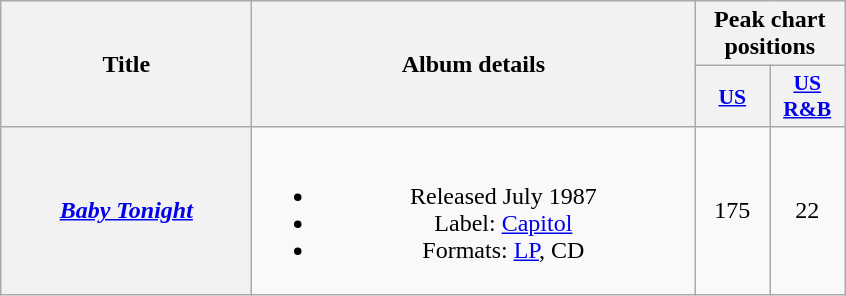<table class="wikitable plainrowheaders" style="text-align:center;">
<tr>
<th scope="col" rowspan="2" style="width:10em;">Title</th>
<th scope="col" rowspan="2" style="width:18em;">Album details</th>
<th scope="col" colspan="2">Peak chart positions</th>
</tr>
<tr>
<th scope="col" style="width:3em;font-size:90%;"><a href='#'>US</a><br></th>
<th scope="col" style="width:3em;font-size:90%;"><a href='#'>US R&B</a><br></th>
</tr>
<tr>
<th scope="row"><em><a href='#'>Baby Tonight</a></em></th>
<td><br><ul><li>Released July 1987</li><li>Label: <a href='#'>Capitol</a></li><li>Formats: <a href='#'>LP</a>, CD</li></ul></td>
<td>175</td>
<td>22</td>
</tr>
</table>
